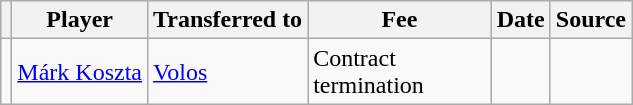<table class="wikitable plainrowheaders sortable">
<tr>
<th></th>
<th scope="col">Player</th>
<th>Transferred to</th>
<th style="width: 115px;">Fee</th>
<th scope="col">Date</th>
<th scope="col">Source</th>
</tr>
<tr>
<td align="center"></td>
<td> <a href='#'>Márk Koszta</a></td>
<td> <a href='#'>Volos</a></td>
<td>Contract termination</td>
<td></td>
<td></td>
</tr>
</table>
